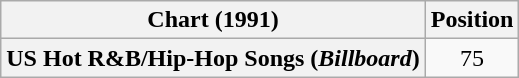<table class="wikitable plainrowheaders" style="text-align:center">
<tr>
<th scope="col">Chart (1991)</th>
<th scope="col">Position</th>
</tr>
<tr>
<th scope="row">US Hot R&B/Hip-Hop Songs (<em>Billboard</em>)</th>
<td>75</td>
</tr>
</table>
